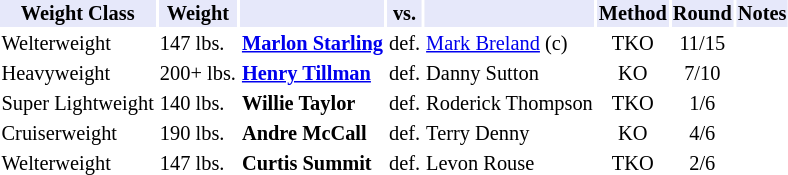<table class="toccolours" style="font-size: 85%;">
<tr>
<th style="background:#e6e8fa; color:#000; text-align:center;">Weight Class</th>
<th style="background:#e6e8fa; color:#000; text-align:center;">Weight</th>
<th style="background:#e6e8fa; color:#000; text-align:center;"></th>
<th style="background:#e6e8fa; color:#000; text-align:center;">vs.</th>
<th style="background:#e6e8fa; color:#000; text-align:center;"></th>
<th style="background:#e6e8fa; color:#000; text-align:center;">Method</th>
<th style="background:#e6e8fa; color:#000; text-align:center;">Round</th>
<th style="background:#e6e8fa; color:#000; text-align:center;">Notes</th>
</tr>
<tr>
<td>Welterweight</td>
<td>147 lbs.</td>
<td><strong><a href='#'>Marlon Starling</a></strong></td>
<td>def.</td>
<td><a href='#'>Mark Breland</a> (c)</td>
<td align=center>TKO</td>
<td align=center>11/15</td>
<td></td>
</tr>
<tr>
<td>Heavyweight</td>
<td>200+ lbs.</td>
<td><strong><a href='#'>Henry Tillman</a></strong></td>
<td>def.</td>
<td>Danny Sutton</td>
<td align=center>KO</td>
<td align=center>7/10</td>
</tr>
<tr>
<td>Super Lightweight</td>
<td>140 lbs.</td>
<td><strong>Willie Taylor</strong></td>
<td>def.</td>
<td>Roderick Thompson</td>
<td align=center>TKO</td>
<td align=center>1/6</td>
</tr>
<tr>
<td>Cruiserweight</td>
<td>190 lbs.</td>
<td><strong>Andre McCall</strong></td>
<td>def.</td>
<td>Terry Denny</td>
<td align=center>KO</td>
<td align=center>4/6</td>
</tr>
<tr>
<td>Welterweight</td>
<td>147 lbs.</td>
<td><strong>Curtis Summit</strong></td>
<td>def.</td>
<td>Levon Rouse</td>
<td align=center>TKO</td>
<td align=center>2/6</td>
</tr>
</table>
